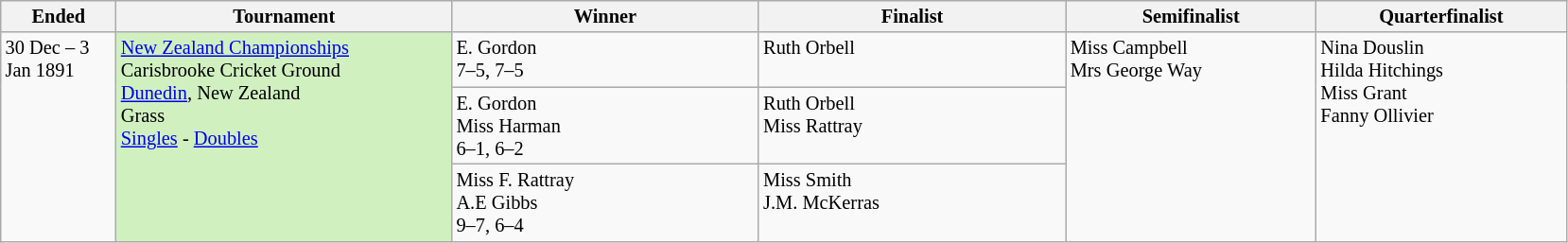<table class="wikitable" style="font-size:85%;">
<tr>
<th width="75">Ended</th>
<th width="230">Tournament</th>
<th width="210">Winner</th>
<th width="210">Finalist</th>
<th width="170">Semifinalist</th>
<th width="170">Quarterfinalist</th>
</tr>
<tr valign=top>
<td rowspan=3>30 Dec – 3 Jan 1891</td>
<td style="background:#d0f0c0" rowspan=3><a href='#'>New Zealand Championships</a><br>Carisbrooke Cricket Ground<br><a href='#'>Dunedin</a>, New Zealand<br>Grass<br><a href='#'>Singles</a> - <a href='#'>Doubles</a></td>
<td> E. Gordon<br>7–5, 7–5</td>
<td>  Ruth Orbell</td>
<td rowspan=3> Miss Campbell<br>  Mrs George Way</td>
<td rowspan=3> Nina Douslin <br>  Hilda Hitchings<br>  Miss Grant <br>  Fanny Ollivier</td>
</tr>
<tr valign=top>
<td> E. Gordon<br> Miss Harman<br>6–1, 6–2</td>
<td> Ruth Orbell<br> Miss Rattray</td>
</tr>
<tr valign=top>
<td>  Miss F. Rattray<br> A.E Gibbs<br>9–7, 6–4</td>
<td> Miss Smith<br> J.M. McKerras</td>
</tr>
</table>
